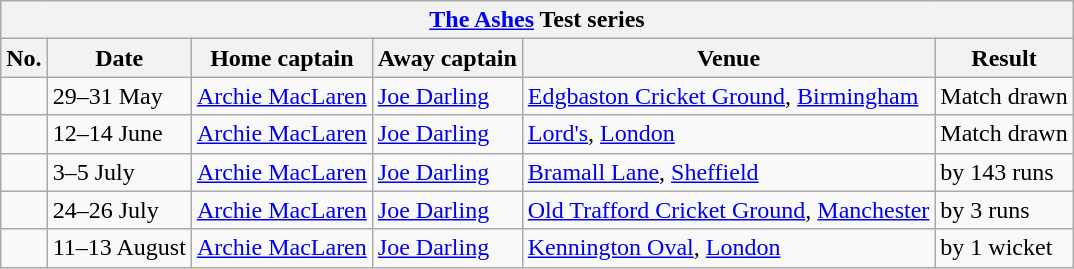<table class="wikitable">
<tr>
<th colspan="9"><a href='#'>The Ashes</a> Test series</th>
</tr>
<tr>
<th>No.</th>
<th>Date</th>
<th>Home captain</th>
<th>Away captain</th>
<th>Venue</th>
<th>Result</th>
</tr>
<tr>
<td></td>
<td>29–31 May</td>
<td><a href='#'>Archie MacLaren</a></td>
<td><a href='#'>Joe Darling</a></td>
<td><a href='#'>Edgbaston Cricket Ground</a>, <a href='#'>Birmingham</a></td>
<td>Match drawn</td>
</tr>
<tr>
<td></td>
<td>12–14 June</td>
<td><a href='#'>Archie MacLaren</a></td>
<td><a href='#'>Joe Darling</a></td>
<td><a href='#'>Lord's</a>, <a href='#'>London</a></td>
<td>Match drawn</td>
</tr>
<tr>
<td></td>
<td>3–5 July</td>
<td><a href='#'>Archie MacLaren</a></td>
<td><a href='#'>Joe Darling</a></td>
<td><a href='#'>Bramall Lane</a>, <a href='#'>Sheffield</a></td>
<td> by 143 runs</td>
</tr>
<tr>
<td></td>
<td>24–26 July</td>
<td><a href='#'>Archie MacLaren</a></td>
<td><a href='#'>Joe Darling</a></td>
<td><a href='#'>Old Trafford Cricket Ground</a>, <a href='#'>Manchester</a></td>
<td> by 3 runs</td>
</tr>
<tr>
<td></td>
<td>11–13 August</td>
<td><a href='#'>Archie MacLaren</a></td>
<td><a href='#'>Joe Darling</a></td>
<td><a href='#'>Kennington Oval</a>, <a href='#'>London</a></td>
<td> by 1 wicket</td>
</tr>
</table>
